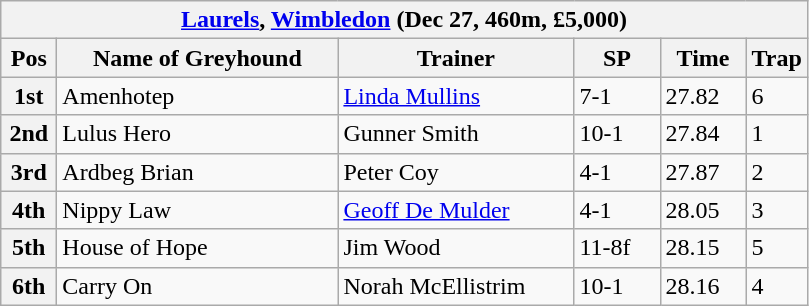<table class="wikitable">
<tr>
<th colspan="6"><a href='#'>Laurels</a>, <a href='#'>Wimbledon</a> (Dec 27, 460m, £5,000)</th>
</tr>
<tr>
<th width=30>Pos</th>
<th width=180>Name of Greyhound</th>
<th width=150>Trainer</th>
<th width=50>SP</th>
<th width=50>Time</th>
<th width=30>Trap</th>
</tr>
<tr>
<th>1st</th>
<td>Amenhotep</td>
<td><a href='#'>Linda Mullins</a></td>
<td>7-1</td>
<td>27.82</td>
<td>6</td>
</tr>
<tr>
<th>2nd</th>
<td>Lulus Hero</td>
<td>Gunner Smith</td>
<td>10-1</td>
<td>27.84</td>
<td>1</td>
</tr>
<tr>
<th>3rd</th>
<td>Ardbeg Brian</td>
<td>Peter Coy</td>
<td>4-1</td>
<td>27.87</td>
<td>2</td>
</tr>
<tr>
<th>4th</th>
<td>Nippy Law</td>
<td><a href='#'>Geoff De Mulder</a></td>
<td>4-1</td>
<td>28.05</td>
<td>3</td>
</tr>
<tr>
<th>5th</th>
<td>House of Hope</td>
<td>Jim Wood</td>
<td>11-8f</td>
<td>28.15</td>
<td>5</td>
</tr>
<tr>
<th>6th</th>
<td>Carry On</td>
<td>Norah McEllistrim</td>
<td>10-1</td>
<td>28.16</td>
<td>4</td>
</tr>
</table>
